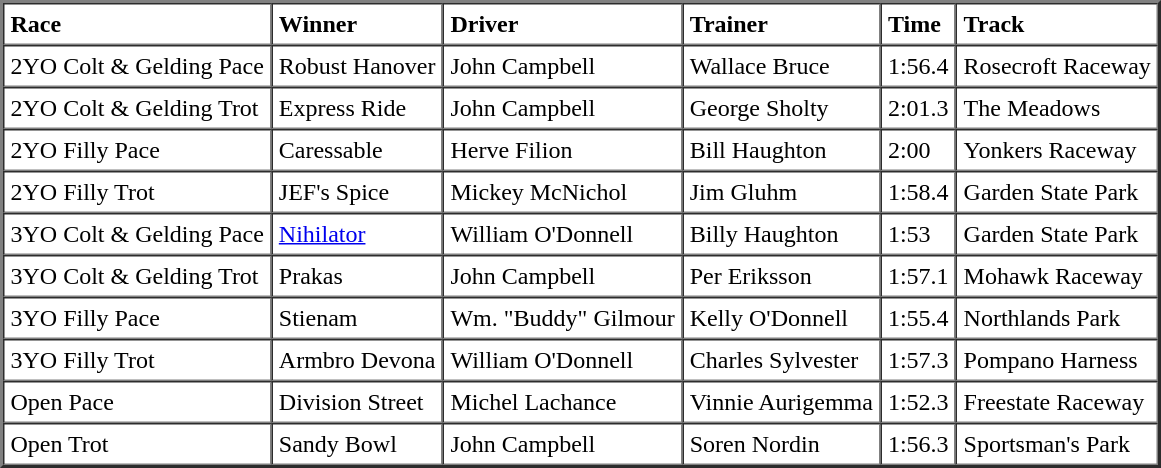<table cellspacing="0" cellpadding="4" border="2">
<tr>
<td><strong>Race</strong></td>
<td><strong>Winner</strong></td>
<td><strong>Driver</strong></td>
<td><strong>Trainer</strong></td>
<td><strong>Time</strong></td>
<td><strong>Track</strong></td>
</tr>
<tr>
<td>2YO Colt & Gelding Pace</td>
<td>Robust Hanover</td>
<td>John Campbell</td>
<td>Wallace Bruce</td>
<td>1:56.4</td>
<td>Rosecroft Raceway</td>
</tr>
<tr>
<td>2YO Colt & Gelding Trot</td>
<td>Express Ride</td>
<td>John Campbell</td>
<td>George Sholty</td>
<td>2:01.3</td>
<td>The Meadows</td>
</tr>
<tr>
<td>2YO Filly Pace</td>
<td>Caressable</td>
<td>Herve Filion</td>
<td>Bill Haughton</td>
<td>2:00</td>
<td>Yonkers Raceway</td>
</tr>
<tr>
<td>2YO Filly Trot</td>
<td>JEF's Spice</td>
<td>Mickey McNichol</td>
<td>Jim Gluhm</td>
<td>1:58.4</td>
<td>Garden State Park</td>
</tr>
<tr>
<td>3YO Colt & Gelding Pace</td>
<td><a href='#'>Nihilator</a></td>
<td>William O'Donnell</td>
<td>Billy Haughton</td>
<td>1:53</td>
<td>Garden State Park</td>
</tr>
<tr>
<td>3YO Colt & Gelding Trot</td>
<td>Prakas</td>
<td>John Campbell</td>
<td>Per Eriksson</td>
<td>1:57.1</td>
<td>Mohawk Raceway</td>
</tr>
<tr>
<td>3YO Filly Pace</td>
<td>Stienam</td>
<td>Wm. "Buddy" Gilmour</td>
<td>Kelly O'Donnell</td>
<td>1:55.4</td>
<td>Northlands Park</td>
</tr>
<tr>
<td>3YO Filly Trot</td>
<td>Armbro Devona</td>
<td>William O'Donnell</td>
<td>Charles Sylvester</td>
<td>1:57.3</td>
<td>Pompano Harness</td>
</tr>
<tr>
<td>Open Pace</td>
<td>Division Street</td>
<td>Michel Lachance</td>
<td>Vinnie Aurigemma</td>
<td>1:52.3</td>
<td>Freestate Raceway</td>
</tr>
<tr>
<td>Open Trot</td>
<td>Sandy Bowl</td>
<td>John Campbell</td>
<td>Soren Nordin</td>
<td>1:56.3</td>
<td>Sportsman's Park</td>
</tr>
</table>
